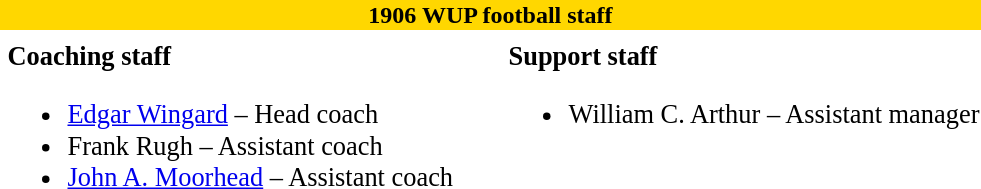<table class="toccolours" style="text-align: left;">
<tr>
<th colspan="10" style="background:gold; color:dark blue; text-align: center;"><strong>1906 WUP football staff</strong></th>
</tr>
<tr>
<td colspan="10" align="right"></td>
</tr>
<tr>
<td valign="top"></td>
<td style="font-size: 110%;" valign="top"><strong>Coaching staff</strong><br><ul><li><a href='#'>Edgar Wingard</a> – Head coach</li><li>Frank Rugh – Assistant coach</li><li><a href='#'>John A. Moorhead</a> – Assistant coach</li></ul></td>
<td width="25"> </td>
<td valign="top"></td>
<td style="font-size: 110%;" valign="top"><strong>Support staff</strong><br><ul><li>William C. Arthur – Assistant manager</li></ul></td>
</tr>
</table>
